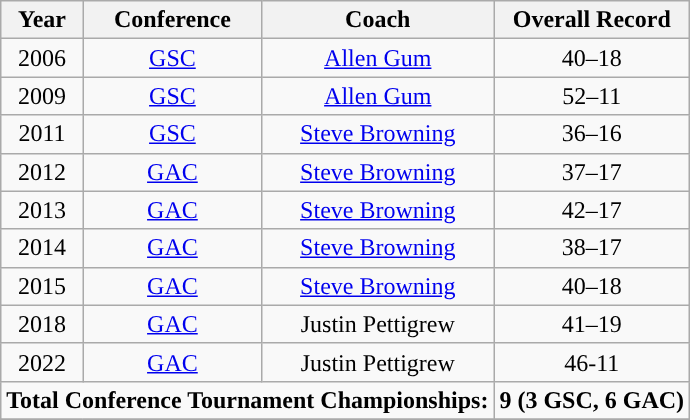<table class="wikitable" style="text-align:center">
<tr>
<th>Year</th>
<th>Conference</th>
<th>Coach</th>
<th>Overall Record</th>
</tr>
<tr align="center">
<td>2006</td>
<td><a href='#'>GSC</a></td>
<td><a href='#'>Allen Gum</a></td>
<td>40–18</td>
</tr>
<tr align="center">
<td>2009</td>
<td><a href='#'>GSC</a></td>
<td><a href='#'>Allen Gum</a></td>
<td>52–11</td>
</tr>
<tr align="center">
<td>2011</td>
<td><a href='#'>GSC</a></td>
<td><a href='#'>Steve Browning</a></td>
<td>36–16</td>
</tr>
<tr align="center">
<td>2012</td>
<td><a href='#'>GAC</a></td>
<td><a href='#'>Steve Browning</a></td>
<td>37–17</td>
</tr>
<tr align="center">
<td>2013</td>
<td><a href='#'>GAC</a></td>
<td><a href='#'>Steve Browning</a></td>
<td>42–17</td>
</tr>
<tr align="center">
<td>2014</td>
<td><a href='#'>GAC</a></td>
<td><a href='#'>Steve Browning</a></td>
<td>38–17</td>
</tr>
<tr align="center">
<td>2015</td>
<td><a href='#'>GAC</a></td>
<td><a href='#'>Steve Browning</a></td>
<td>40–18</td>
</tr>
<tr align="center">
<td>2018</td>
<td><a href='#'>GAC</a></td>
<td>Justin Pettigrew</td>
<td>41–19</td>
</tr>
<tr align="center">
<td>2022</td>
<td><a href='#'>GAC</a></td>
<td>Justin Pettigrew</td>
<td>46-11</td>
</tr>
<tr align="center">
<td colspan=3><strong>Total Conference Tournament Championships:</strong></td>
<td colspan=2><strong>9 (3 GSC, 6 GAC)</strong></td>
</tr>
<tr>
</tr>
</table>
